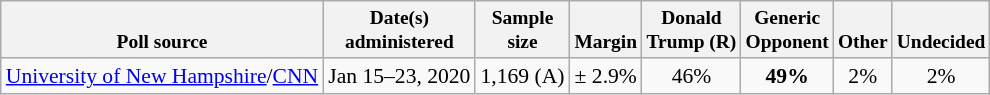<table class="wikitable" style="font-size:90%;text-align:center;">
<tr valign=bottom style="font-size:90%;">
<th>Poll source</th>
<th>Date(s)<br>administered</th>
<th>Sample<br>size</th>
<th>Margin<br></th>
<th>Donald<br>Trump (R)</th>
<th>Generic<br>Opponent</th>
<th>Other</th>
<th>Undecided</th>
</tr>
<tr>
<td><a href='#'>University of New Hampshire</a>/<a href='#'>CNN</a></td>
<td>Jan 15–23, 2020</td>
<td>1,169 (A)</td>
<td>± 2.9%</td>
<td>46%</td>
<td><strong>49%</strong></td>
<td>2%</td>
<td>2%</td>
</tr>
</table>
